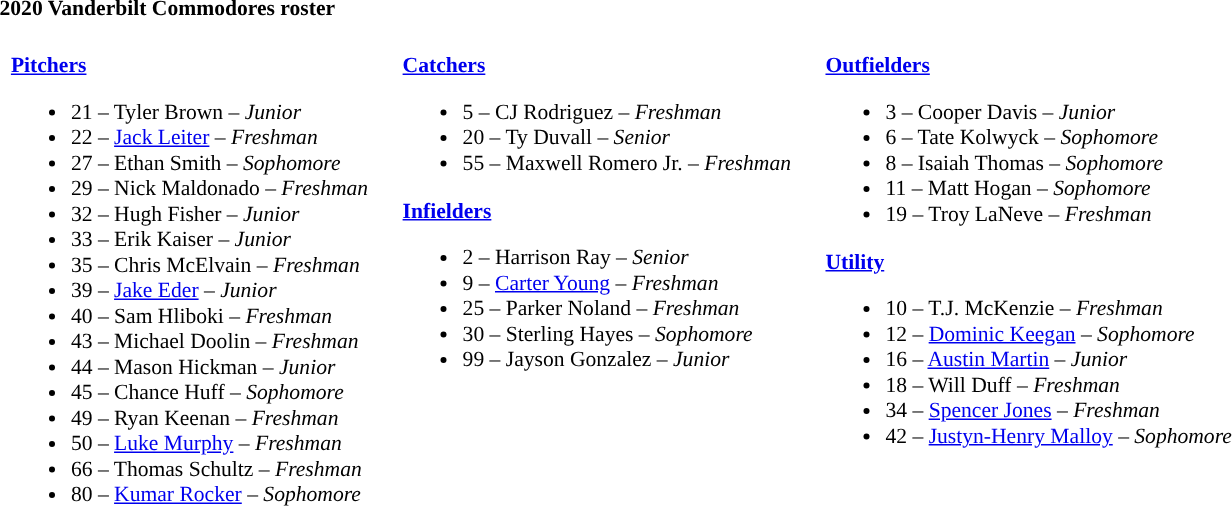<table class="toccolours" style="text-align: left; font-size:90%;">
<tr>
<th colspan="9">2020 Vanderbilt Commodores roster</th>
</tr>
<tr>
<td width="03"> </td>
<td valign="top"><br><strong><a href='#'>Pitchers</a></strong><ul><li>21 – Tyler Brown – <em>Junior</em></li><li>22 – <a href='#'>Jack Leiter</a> – <em>Freshman</em></li><li>27 – Ethan Smith – <em>Sophomore</em></li><li>29 – Nick Maldonado – <em>Freshman</em></li><li>32 – Hugh Fisher – <em>Junior</em></li><li>33 – Erik Kaiser – <em>Junior</em></li><li>35 – Chris McElvain – <em>Freshman</em></li><li>39 – <a href='#'>Jake Eder</a> – <em>Junior</em></li><li>40 – Sam Hliboki – <em>Freshman</em></li><li>43 – Michael Doolin – <em>Freshman</em></li><li>44 – Mason Hickman – <em>Junior</em></li><li>45 – Chance Huff – <em>Sophomore</em></li><li>49 – Ryan Keenan – <em>Freshman</em></li><li>50 – <a href='#'>Luke Murphy</a> – <em> Freshman</em></li><li>66 – Thomas Schultz – <em>Freshman</em></li><li>80 – <a href='#'>Kumar Rocker</a> – <em>Sophomore</em></li></ul></td>
<td width="15"> </td>
<td valign="top"><br><strong><a href='#'>Catchers</a></strong><ul><li>5 – CJ Rodriguez – <em>Freshman</em></li><li>20 – Ty Duvall – <em>Senior</em></li><li>55 – Maxwell Romero Jr. – <em>Freshman</em></li></ul><strong><a href='#'>Infielders</a></strong><ul><li>2 – Harrison Ray – <em>Senior</em></li><li>9 – <a href='#'>Carter Young</a> – <em>Freshman</em></li><li>25 – Parker Noland – <em>Freshman</em></li><li>30 – Sterling Hayes – <em>Sophomore</em></li><li>99 – Jayson Gonzalez – <em>Junior</em></li></ul></td>
<td width="15"> </td>
<td valign="top"><br><strong><a href='#'>Outfielders</a></strong><ul><li>3 – Cooper Davis – <em>Junior</em></li><li>6 – Tate Kolwyck – <em>Sophomore</em></li><li>8 – Isaiah Thomas – <em>Sophomore</em></li><li>11 – Matt Hogan – <em>Sophomore</em></li><li>19 – Troy LaNeve – <em>Freshman</em></li></ul><strong><a href='#'>Utility</a></strong><ul><li>10 – T.J. McKenzie – <em>Freshman</em></li><li>12 – <a href='#'>Dominic Keegan</a> – <em>Sophomore</em></li><li>16 – <a href='#'>Austin Martin</a> – <em>Junior</em></li><li>18 – Will Duff – <em>Freshman</em></li><li>34 – <a href='#'>Spencer Jones</a> – <em>Freshman</em></li><li>42 – <a href='#'>Justyn-Henry Malloy</a> – <em>Sophomore</em></li></ul></td>
<td width="25"> </td>
</tr>
</table>
